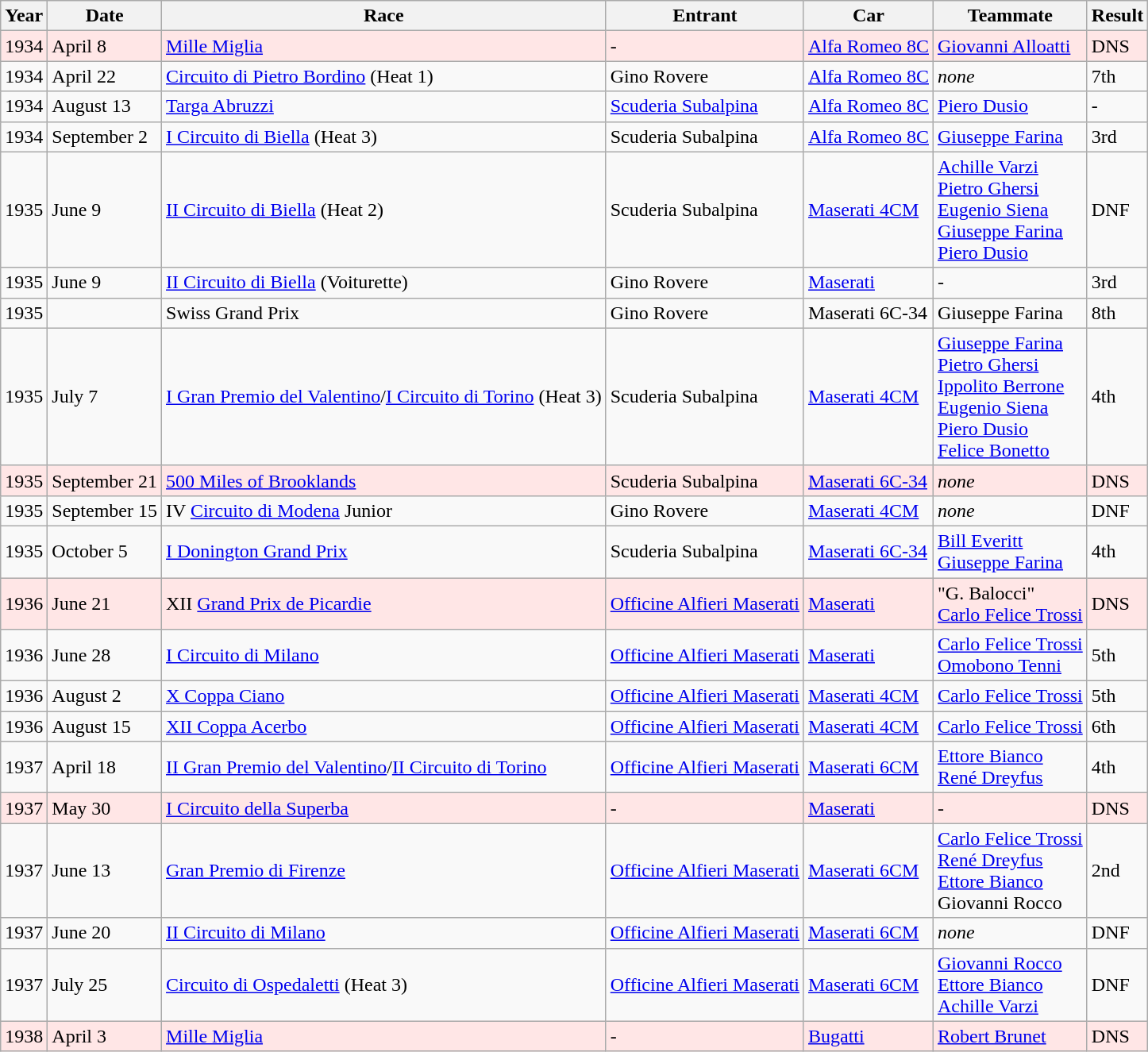<table class="wikitable sortable">
<tr>
<th>Year</th>
<th>Date</th>
<th>Race</th>
<th>Entrant</th>
<th>Car</th>
<th>Teammate</th>
<th>Result</th>
</tr>
<tr>
<td style="background:#ffe6e6;">1934</td>
<td style="background:#ffe6e6;">April 8</td>
<td style="background:#ffe6e6;"><a href='#'>Mille Miglia</a></td>
<td style="background:#ffe6e6;">-</td>
<td style="background:#ffe6e6;"><a href='#'>Alfa Romeo 8C</a></td>
<td style="background:#ffe6e6;"><a href='#'>Giovanni Alloatti</a></td>
<td style="background:#ffe6e6;">DNS</td>
</tr>
<tr>
<td>1934</td>
<td>April 22</td>
<td><a href='#'>Circuito di Pietro Bordino</a> (Heat 1)</td>
<td>Gino Rovere</td>
<td><a href='#'>Alfa Romeo 8C</a></td>
<td><em>none</em></td>
<td>7th</td>
</tr>
<tr>
<td>1934</td>
<td>August 13</td>
<td><a href='#'>Targa Abruzzi</a></td>
<td><a href='#'>Scuderia Subalpina</a></td>
<td><a href='#'>Alfa Romeo 8C</a></td>
<td><a href='#'>Piero Dusio</a></td>
<td>-</td>
</tr>
<tr>
<td>1934</td>
<td>September 2</td>
<td><a href='#'>I Circuito di Biella</a> (Heat 3)</td>
<td>Scuderia Subalpina</td>
<td><a href='#'>Alfa Romeo 8C</a></td>
<td><a href='#'>Giuseppe Farina</a></td>
<td>3rd</td>
</tr>
<tr>
<td>1935</td>
<td>June 9</td>
<td><a href='#'>II Circuito di Biella</a> (Heat 2)</td>
<td>Scuderia Subalpina</td>
<td><a href='#'>Maserati 4CM</a></td>
<td><a href='#'>Achille Varzi</a><br><a href='#'>Pietro Ghersi</a><br><a href='#'>Eugenio Siena</a><br><a href='#'>Giuseppe Farina</a><br><a href='#'>Piero Dusio</a></td>
<td>DNF</td>
</tr>
<tr>
<td>1935</td>
<td>June 9</td>
<td><a href='#'>II Circuito di Biella</a> (Voiturette)</td>
<td>Gino Rovere</td>
<td><a href='#'>Maserati</a></td>
<td>-</td>
<td>3rd</td>
</tr>
<tr>
<td>1935</td>
<td></td>
<td>Swiss Grand Prix</td>
<td>Gino Rovere</td>
<td>Maserati 6C-34</td>
<td>Giuseppe Farina</td>
<td>8th</td>
</tr>
<tr>
<td>1935</td>
<td>July 7</td>
<td><a href='#'>I Gran Premio del Valentino</a>/<a href='#'>I Circuito di Torino</a> (Heat 3)</td>
<td>Scuderia Subalpina</td>
<td><a href='#'>Maserati 4CM</a></td>
<td><a href='#'>Giuseppe Farina</a><br><a href='#'>Pietro Ghersi</a><br><a href='#'>Ippolito Berrone</a><br><a href='#'>Eugenio Siena</a><br><a href='#'>Piero Dusio</a><br><a href='#'>Felice Bonetto</a></td>
<td>4th</td>
</tr>
<tr>
<td style="background:#ffe6e6;">1935</td>
<td style="background:#ffe6e6;">September 21</td>
<td style="background:#ffe6e6;"><a href='#'>500 Miles of Brooklands</a></td>
<td style="background:#ffe6e6;">Scuderia Subalpina</td>
<td style="background:#ffe6e6;"><a href='#'>Maserati 6C-34</a></td>
<td style="background:#ffe6e6;"><em>none</em></td>
<td style="background:#ffe6e6;">DNS</td>
</tr>
<tr>
<td>1935</td>
<td>September 15</td>
<td>IV <a href='#'>Circuito di Modena</a> Junior</td>
<td>Gino Rovere</td>
<td><a href='#'>Maserati 4CM</a></td>
<td><em>none</em></td>
<td>DNF</td>
</tr>
<tr>
<td>1935</td>
<td>October 5</td>
<td><a href='#'>I Donington Grand Prix</a></td>
<td>Scuderia Subalpina</td>
<td><a href='#'>Maserati 6C-34</a></td>
<td><a href='#'>Bill Everitt</a><br><a href='#'>Giuseppe Farina</a></td>
<td>4th</td>
</tr>
<tr>
<td style="background:#ffe6e6;">1936</td>
<td style="background:#ffe6e6;">June 21</td>
<td style="background:#ffe6e6;">XII <a href='#'>Grand Prix de Picardie</a></td>
<td style="background:#ffe6e6;"><a href='#'>Officine Alfieri Maserati</a></td>
<td style="background:#ffe6e6;"><a href='#'>Maserati</a></td>
<td style="background:#ffe6e6;">"G. Balocci"<br><a href='#'>Carlo Felice Trossi</a></td>
<td style="background:#ffe6e6;">DNS</td>
</tr>
<tr>
<td>1936</td>
<td>June 28</td>
<td><a href='#'>I Circuito di Milano</a></td>
<td><a href='#'>Officine Alfieri Maserati</a></td>
<td><a href='#'>Maserati</a></td>
<td><a href='#'>Carlo Felice Trossi</a><br><a href='#'>Omobono Tenni</a></td>
<td>5th</td>
</tr>
<tr>
<td>1936</td>
<td>August 2</td>
<td><a href='#'>X Coppa Ciano</a></td>
<td><a href='#'>Officine Alfieri Maserati</a></td>
<td><a href='#'>Maserati 4CM</a></td>
<td><a href='#'>Carlo Felice Trossi</a></td>
<td>5th</td>
</tr>
<tr>
<td>1936</td>
<td>August 15</td>
<td><a href='#'>XII Coppa Acerbo</a></td>
<td><a href='#'>Officine Alfieri Maserati</a></td>
<td><a href='#'>Maserati 4CM</a></td>
<td><a href='#'>Carlo Felice Trossi</a></td>
<td>6th</td>
</tr>
<tr>
<td>1937</td>
<td>April 18</td>
<td><a href='#'>II Gran Premio del Valentino</a>/<a href='#'>II Circuito di Torino</a></td>
<td><a href='#'>Officine Alfieri Maserati</a></td>
<td><a href='#'>Maserati 6CM</a></td>
<td><a href='#'>Ettore Bianco</a><br><a href='#'>René Dreyfus</a></td>
<td>4th</td>
</tr>
<tr>
<td style="background:#ffe6e6;">1937</td>
<td style="background:#ffe6e6;">May 30</td>
<td style="background:#ffe6e6;"><a href='#'>I Circuito della Superba</a></td>
<td style="background:#ffe6e6;">-</td>
<td style="background:#ffe6e6;"><a href='#'>Maserati</a></td>
<td style="background:#ffe6e6;">-</td>
<td style="background:#ffe6e6;">DNS</td>
</tr>
<tr>
<td>1937</td>
<td>June 13</td>
<td><a href='#'>Gran Premio di Firenze</a></td>
<td><a href='#'>Officine Alfieri Maserati</a></td>
<td><a href='#'>Maserati 6CM</a></td>
<td><a href='#'>Carlo Felice Trossi</a><br><a href='#'>René Dreyfus</a><br><a href='#'>Ettore Bianco</a><br>Giovanni Rocco</td>
<td>2nd</td>
</tr>
<tr>
<td>1937</td>
<td>June 20</td>
<td><a href='#'>II Circuito di Milano</a></td>
<td><a href='#'>Officine Alfieri Maserati</a></td>
<td><a href='#'>Maserati 6CM</a></td>
<td><em>none</em></td>
<td>DNF</td>
</tr>
<tr>
<td>1937</td>
<td>July 25</td>
<td><a href='#'>Circuito di Ospedaletti</a> (Heat 3)</td>
<td><a href='#'>Officine Alfieri Maserati</a></td>
<td><a href='#'>Maserati 6CM</a></td>
<td><a href='#'>Giovanni Rocco</a><br><a href='#'>Ettore Bianco</a><br><a href='#'>Achille Varzi</a></td>
<td>DNF</td>
</tr>
<tr>
<td style="background:#ffe6e6;">1938</td>
<td style="background:#ffe6e6;">April 3</td>
<td style="background:#ffe6e6;"><a href='#'>Mille Miglia</a></td>
<td style="background:#ffe6e6;">-</td>
<td style="background:#ffe6e6;"><a href='#'>Bugatti</a></td>
<td style="background:#ffe6e6;"><a href='#'>Robert Brunet</a></td>
<td style="background:#ffe6e6;">DNS</td>
</tr>
</table>
